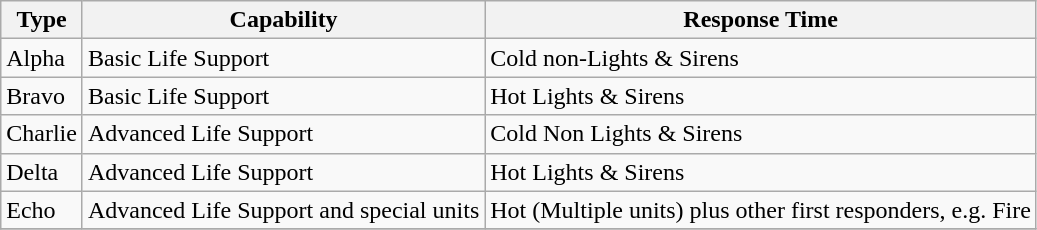<table class="wikitable">
<tr>
<th>Type</th>
<th>Capability</th>
<th>Response Time</th>
</tr>
<tr>
<td>Alpha</td>
<td>Basic Life Support</td>
<td>Cold non-Lights & Sirens</td>
</tr>
<tr>
<td>Bravo</td>
<td>Basic Life Support</td>
<td>Hot Lights & Sirens</td>
</tr>
<tr>
<td>Charlie</td>
<td>Advanced Life Support</td>
<td>Cold Non Lights & Sirens</td>
</tr>
<tr>
<td>Delta</td>
<td>Advanced Life Support</td>
<td>Hot Lights & Sirens</td>
</tr>
<tr>
<td>Echo</td>
<td>Advanced Life Support and special units</td>
<td>Hot (Multiple units) plus other first responders, e.g. Fire</td>
</tr>
<tr>
</tr>
</table>
